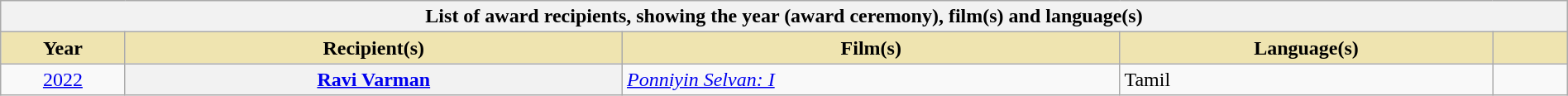<table class="wikitable sortable plainrowheaders" style="width:100%">
<tr>
<th colspan="5">List of award recipients, showing the year (award ceremony), film(s) and language(s)</th>
</tr>
<tr>
<th scope="col" style="background-color:#EFE4B0;width:5%;">Year</th>
<th scope="col" style="background-color:#EFE4B0;width:20%;">Recipient(s)</th>
<th scope="col" style="background-color:#EFE4B0;width:20%;">Film(s)</th>
<th scope="col" style="background-color:#EFE4B0;width:15%;">Language(s)</th>
<th scope="col" style="background-color:#EFE4B0;width:3%" class="unsortable"></th>
</tr>
<tr>
<td align="center"><a href='#'>2022<br></a></td>
<th scope="row"><a href='#'>Ravi Varman</a></th>
<td><em><a href='#'>Ponniyin Selvan: I</a></em></td>
<td>Tamil</td>
<td></td>
</tr>
</table>
